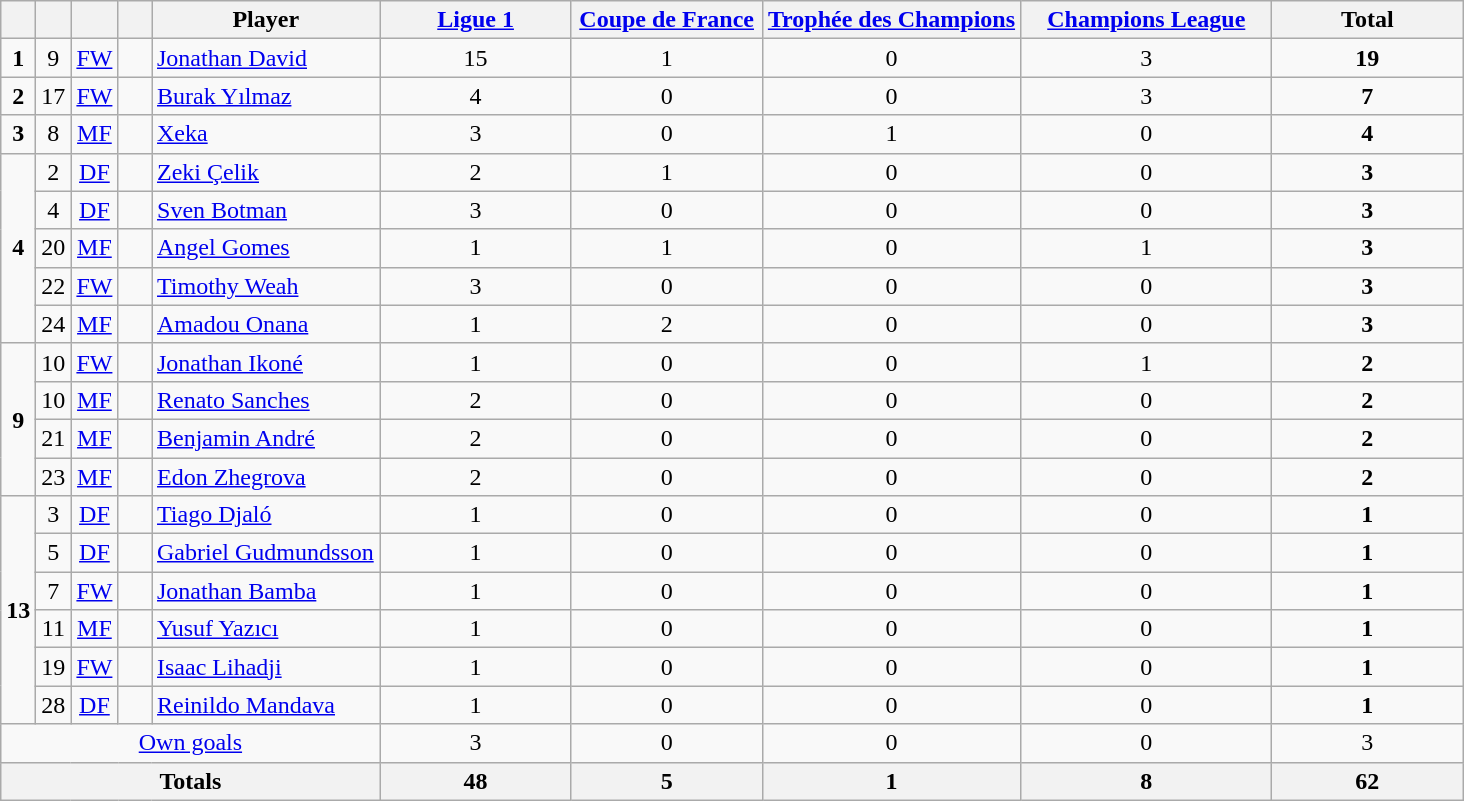<table class="wikitable" style="text-align:center">
<tr>
<th width=15></th>
<th width=15></th>
<th width=15></th>
<th width=15></th>
<th width=145>Player</th>
<th width=120><a href='#'>Ligue 1</a></th>
<th width=120><a href='#'>Coupe de France</a></th>
<th width=165><a href='#'>Trophée des Champions</a></th>
<th width=160><a href='#'>Champions League</a></th>
<th width=120>Total</th>
</tr>
<tr>
<td><strong>1</strong></td>
<td>9</td>
<td><a href='#'>FW</a></td>
<td></td>
<td align=left><a href='#'>Jonathan David</a></td>
<td>15</td>
<td>1</td>
<td>0</td>
<td>3</td>
<td><strong>19</strong></td>
</tr>
<tr>
<td><strong>2</strong></td>
<td>17</td>
<td><a href='#'>FW</a></td>
<td></td>
<td align=left><a href='#'>Burak Yılmaz</a></td>
<td>4</td>
<td>0</td>
<td>0</td>
<td>3</td>
<td><strong>7</strong></td>
</tr>
<tr>
<td><strong>3</strong></td>
<td>8</td>
<td><a href='#'>MF</a></td>
<td></td>
<td align=left><a href='#'>Xeka</a></td>
<td>3</td>
<td>0</td>
<td>1</td>
<td>0</td>
<td><strong>4</strong></td>
</tr>
<tr>
<td rowspan="5"><strong>4</strong></td>
<td>2</td>
<td><a href='#'>DF</a></td>
<td></td>
<td align=left><a href='#'>Zeki Çelik</a></td>
<td>2</td>
<td>1</td>
<td>0</td>
<td>0</td>
<td><strong>3</strong></td>
</tr>
<tr>
<td>4</td>
<td><a href='#'>DF</a></td>
<td></td>
<td align=left><a href='#'>Sven Botman</a></td>
<td>3</td>
<td>0</td>
<td>0</td>
<td>0</td>
<td><strong>3</strong></td>
</tr>
<tr>
<td>20</td>
<td><a href='#'>MF</a></td>
<td></td>
<td align=left><a href='#'>Angel Gomes</a></td>
<td>1</td>
<td>1</td>
<td>0</td>
<td>1</td>
<td><strong>3</strong></td>
</tr>
<tr>
<td>22</td>
<td><a href='#'>FW</a></td>
<td></td>
<td align=left><a href='#'>Timothy Weah</a></td>
<td>3</td>
<td>0</td>
<td>0</td>
<td>0</td>
<td><strong>3</strong></td>
</tr>
<tr>
<td>24</td>
<td><a href='#'>MF</a></td>
<td></td>
<td align=left><a href='#'>Amadou Onana</a></td>
<td>1</td>
<td>2</td>
<td>0</td>
<td>0</td>
<td><strong>3</strong></td>
</tr>
<tr>
<td rowspan="4"><strong>9</strong></td>
<td>10</td>
<td><a href='#'>FW</a></td>
<td></td>
<td align=left><a href='#'>Jonathan Ikoné</a></td>
<td>1</td>
<td>0</td>
<td>0</td>
<td>1</td>
<td><strong>2</strong></td>
</tr>
<tr>
<td>10</td>
<td><a href='#'>MF</a></td>
<td></td>
<td align=left><a href='#'>Renato Sanches</a></td>
<td>2</td>
<td>0</td>
<td>0</td>
<td>0</td>
<td><strong>2</strong></td>
</tr>
<tr>
<td>21</td>
<td><a href='#'>MF</a></td>
<td></td>
<td align=left><a href='#'>Benjamin André</a></td>
<td>2</td>
<td>0</td>
<td>0</td>
<td>0</td>
<td><strong>2</strong></td>
</tr>
<tr>
<td>23</td>
<td><a href='#'>MF</a></td>
<td></td>
<td align=left><a href='#'>Edon Zhegrova</a></td>
<td>2</td>
<td>0</td>
<td>0</td>
<td>0</td>
<td><strong>2</strong></td>
</tr>
<tr>
<td rowspan="6"><strong>13</strong></td>
<td>3</td>
<td><a href='#'>DF</a></td>
<td></td>
<td align=left><a href='#'>Tiago Djaló</a></td>
<td>1</td>
<td>0</td>
<td>0</td>
<td>0</td>
<td><strong>1</strong></td>
</tr>
<tr>
<td>5</td>
<td><a href='#'>DF</a></td>
<td></td>
<td align=left><a href='#'>Gabriel Gudmundsson</a></td>
<td>1</td>
<td>0</td>
<td>0</td>
<td>0</td>
<td><strong>1</strong></td>
</tr>
<tr>
<td>7</td>
<td><a href='#'>FW</a></td>
<td></td>
<td align=left><a href='#'>Jonathan Bamba</a></td>
<td>1</td>
<td>0</td>
<td>0</td>
<td>0</td>
<td><strong>1</strong></td>
</tr>
<tr>
<td>11</td>
<td><a href='#'>MF</a></td>
<td></td>
<td align=left><a href='#'>Yusuf Yazıcı</a></td>
<td>1</td>
<td>0</td>
<td>0</td>
<td>0</td>
<td><strong>1</strong></td>
</tr>
<tr>
<td>19</td>
<td><a href='#'>FW</a></td>
<td></td>
<td align=left><a href='#'>Isaac Lihadji</a></td>
<td>1</td>
<td>0</td>
<td>0</td>
<td>0</td>
<td><strong>1</strong></td>
</tr>
<tr>
<td>28</td>
<td><a href='#'>DF</a></td>
<td></td>
<td align=left><a href='#'>Reinildo Mandava</a></td>
<td>1</td>
<td>0</td>
<td>0</td>
<td>0</td>
<td><strong>1</strong></td>
</tr>
<tr>
<td colspan="5"><a href='#'>Own goals</a></td>
<td>3</td>
<td>0</td>
<td>0</td>
<td>0</td>
<td>3</td>
</tr>
<tr>
<th colspan="5">Totals</th>
<th>48</th>
<th>5</th>
<th>1</th>
<th>8</th>
<th>62</th>
</tr>
</table>
